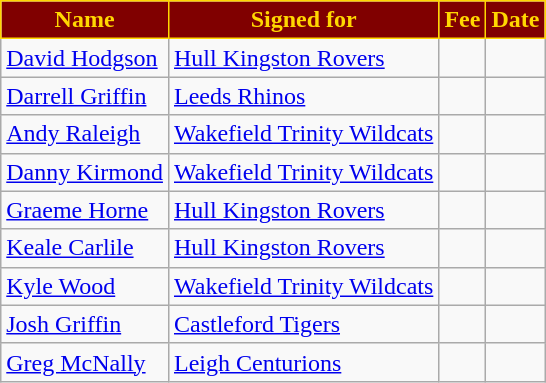<table class="wikitable">
<tr>
<th scope="col" style="background:#800000; color:gold; border:solid gold 1px">Name</th>
<th scope="col" style="background:#800000; color:gold; border:solid gold 1px">Signed for</th>
<th scope="col" style="background:#800000; color:gold; border:solid gold 1px">Fee</th>
<th scope="col" style="background:#800000; color:gold; border:solid gold 1px">Date</th>
</tr>
<tr>
<td><a href='#'>David Hodgson</a></td>
<td><a href='#'>Hull Kingston Rovers</a></td>
<td></td>
<td></td>
</tr>
<tr>
<td><a href='#'>Darrell Griffin</a></td>
<td><a href='#'>Leeds Rhinos</a></td>
<td></td>
<td></td>
</tr>
<tr>
<td><a href='#'>Andy Raleigh</a></td>
<td><a href='#'>Wakefield Trinity Wildcats</a></td>
<td></td>
<td></td>
</tr>
<tr>
<td><a href='#'>Danny Kirmond</a></td>
<td><a href='#'>Wakefield Trinity Wildcats</a></td>
<td></td>
<td></td>
</tr>
<tr>
<td><a href='#'>Graeme Horne</a></td>
<td><a href='#'>Hull Kingston Rovers</a></td>
<td></td>
<td></td>
</tr>
<tr>
<td><a href='#'>Keale Carlile</a></td>
<td><a href='#'>Hull Kingston Rovers</a></td>
<td></td>
<td></td>
</tr>
<tr>
<td><a href='#'>Kyle Wood</a></td>
<td><a href='#'>Wakefield Trinity Wildcats</a></td>
<td></td>
<td></td>
</tr>
<tr>
<td><a href='#'>Josh Griffin</a></td>
<td><a href='#'>Castleford Tigers</a></td>
<td></td>
<td></td>
</tr>
<tr>
<td><a href='#'>Greg McNally</a></td>
<td><a href='#'>Leigh Centurions</a></td>
<td></td>
<td></td>
</tr>
</table>
